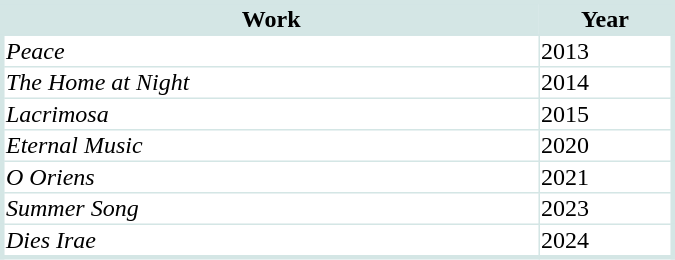<table class="sortable" border=1 style="border-collapse: collapse; border-style: solid; border-width: medium; border-color: #d4e6e5;" width="450px">
<tr style="background:#d4e6e5;">
<th width="80%">Work</th>
<th width="20%">Year</th>
</tr>
<tr>
<td><em>Peace</em></td>
<td>2013</td>
</tr>
<tr>
<td><em>The Home at Night</em></td>
<td>2014</td>
</tr>
<tr>
<td><em>Lacrimosa</em></td>
<td>2015</td>
</tr>
<tr>
<td><em>Eternal Music</em></td>
<td>2020</td>
</tr>
<tr>
<td><em>O Oriens</em></td>
<td>2021</td>
</tr>
<tr>
<td><em>Summer Song</em></td>
<td>2023</td>
</tr>
<tr>
<td><em>Dies Irae</em></td>
<td>2024</td>
</tr>
</table>
